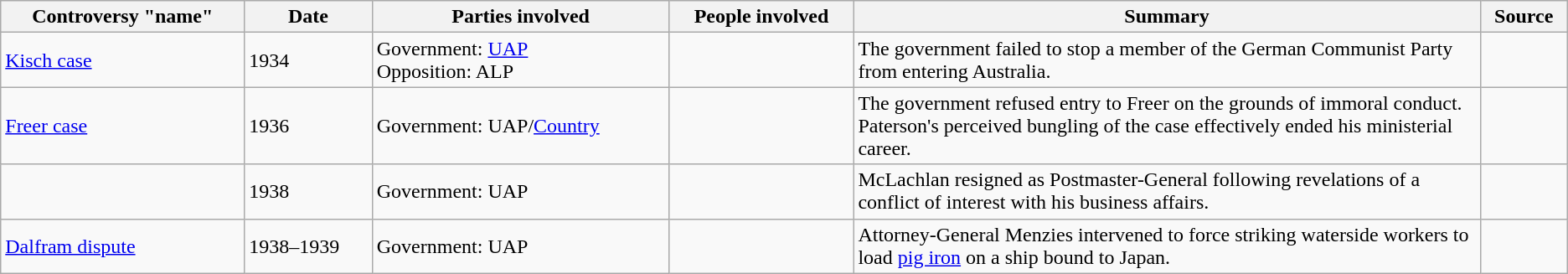<table Class="wikitable sortable">
<tr>
<th>Controversy "name"<br></th>
<th>Date<br></th>
<th>Parties involved<br></th>
<th>People involved<br></th>
<th width=40%>Summary<br></th>
<th>Source<br></th>
</tr>
<tr>
<td><a href='#'>Kisch case</a></td>
<td>1934</td>
<td>Government: <a href='#'>UAP</a><br>Opposition: ALP</td>
<td></td>
<td>The government failed to stop a member of the German Communist Party from entering Australia.</td>
<td></td>
</tr>
<tr>
<td><a href='#'>Freer case</a></td>
<td>1936</td>
<td>Government: UAP/<a href='#'>Country</a></td>
<td></td>
<td>The government refused entry to Freer on the grounds of immoral conduct. Paterson's perceived bungling of the case effectively ended his ministerial career.</td>
<td></td>
</tr>
<tr>
<td></td>
<td>1938</td>
<td>Government: UAP</td>
<td></td>
<td>McLachlan resigned as Postmaster-General following revelations of a conflict of interest with his business affairs.</td>
<td></td>
</tr>
<tr>
<td><a href='#'>Dalfram dispute</a></td>
<td>1938–1939</td>
<td>Government: UAP</td>
<td></td>
<td>Attorney-General Menzies intervened to force striking waterside workers to load <a href='#'>pig iron</a> on a ship bound to Japan.</td>
<td></td>
</tr>
</table>
